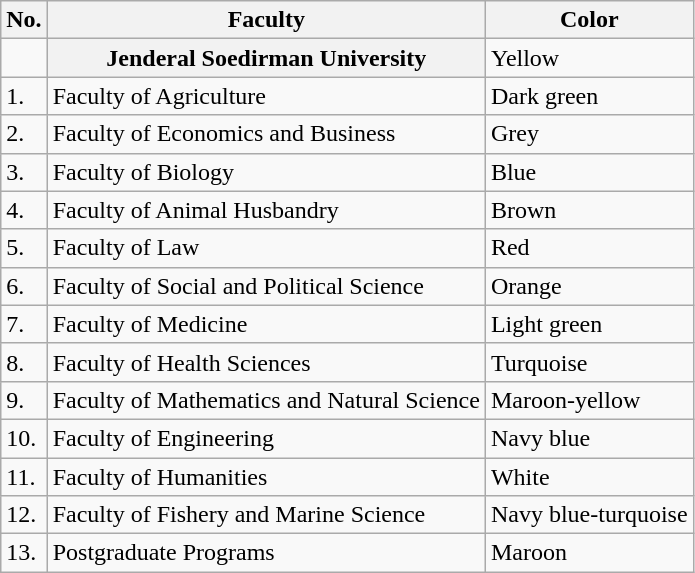<table class="wikitable">
<tr>
<th>No.</th>
<th>Faculty</th>
<th>Color</th>
</tr>
<tr>
<td></td>
<th>Jenderal Soedirman University</th>
<td> Yellow</td>
</tr>
<tr>
<td>1.</td>
<td>Faculty of Agriculture</td>
<td> Dark green</td>
</tr>
<tr>
<td>2.</td>
<td>Faculty of Economics and Business</td>
<td> Grey</td>
</tr>
<tr>
<td>3.</td>
<td>Faculty of Biology</td>
<td> Blue</td>
</tr>
<tr>
<td>4.</td>
<td>Faculty of Animal Husbandry</td>
<td> Brown</td>
</tr>
<tr>
<td>5.</td>
<td>Faculty of Law</td>
<td> Red</td>
</tr>
<tr>
<td>6.</td>
<td>Faculty of Social and Political Science</td>
<td> Orange</td>
</tr>
<tr>
<td>7.</td>
<td>Faculty of Medicine</td>
<td> Light green</td>
</tr>
<tr>
<td>8.</td>
<td>Faculty of Health Sciences</td>
<td> Turquoise</td>
</tr>
<tr>
<td>9.</td>
<td>Faculty of Mathematics and Natural Science</td>
<td> Maroon-yellow</td>
</tr>
<tr>
<td>10.</td>
<td>Faculty of Engineering</td>
<td> Navy blue</td>
</tr>
<tr>
<td>11.</td>
<td>Faculty of Humanities</td>
<td> White</td>
</tr>
<tr>
<td>12.</td>
<td>Faculty of Fishery and Marine Science</td>
<td> Navy blue-turquoise</td>
</tr>
<tr>
<td>13.</td>
<td>Postgraduate Programs</td>
<td> Maroon</td>
</tr>
</table>
